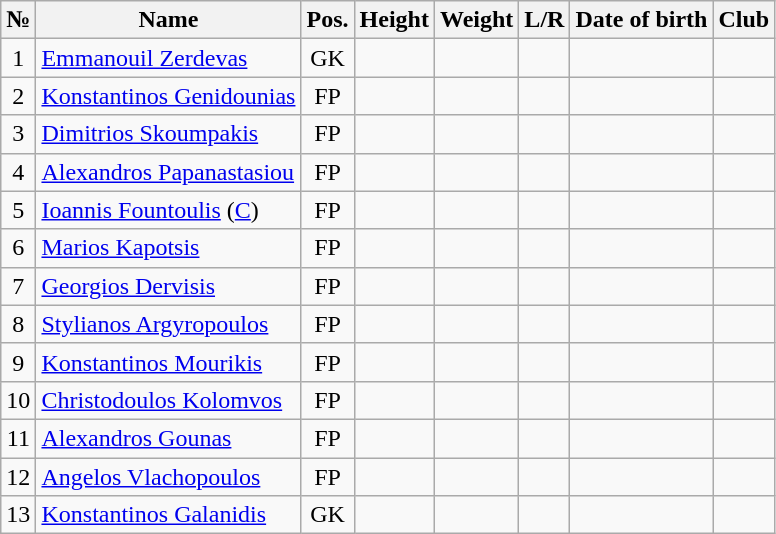<table class="wikitable sortable" text-align:center;">
<tr>
<th>№</th>
<th>Name</th>
<th>Pos.</th>
<th>Height</th>
<th>Weight</th>
<th>L/R</th>
<th>Date of birth</th>
<th>Club</th>
</tr>
<tr>
<td style="text-align:center;">1</td>
<td style="text-align:left;"><a href='#'>Emmanouil Zerdevas</a></td>
<td style="text-align:center;">GK</td>
<td></td>
<td></td>
<td></td>
<td style="text-align:left;"></td>
<td style="text-align:left;"></td>
</tr>
<tr>
<td style="text-align:center;">2</td>
<td style="text-align:left;"><a href='#'>Konstantinos Genidounias</a></td>
<td style="text-align:center;">FP</td>
<td></td>
<td></td>
<td></td>
<td style="text-align:left;"></td>
<td style="text-align:left;"></td>
</tr>
<tr>
<td style="text-align:center;">3</td>
<td style="text-align:left;"><a href='#'>Dimitrios Skoumpakis</a></td>
<td style="text-align:center;">FP</td>
<td></td>
<td></td>
<td></td>
<td style="text-align:left;"></td>
<td style="text-align:left;"></td>
</tr>
<tr>
<td style="text-align:center;">4</td>
<td style="text-align:left;"><a href='#'>Alexandros Papanastasiou</a></td>
<td style="text-align:center;">FP</td>
<td></td>
<td></td>
<td></td>
<td style="text-align:left;"></td>
<td style="text-align:left;"></td>
</tr>
<tr>
<td style="text-align:center;">5</td>
<td style="text-align:left;"><a href='#'>Ioannis Fountoulis</a> (<a href='#'>C</a>)</td>
<td style="text-align:center;">FP</td>
<td></td>
<td></td>
<td></td>
<td style="text-align:left;"></td>
<td style="text-align:left;"></td>
</tr>
<tr>
<td style="text-align:center;">6</td>
<td style="text-align:left;"><a href='#'>Marios Kapotsis</a></td>
<td style="text-align:center;">FP</td>
<td></td>
<td></td>
<td></td>
<td style="text-align:left;"></td>
<td style="text-align:left;"></td>
</tr>
<tr>
<td style="text-align:center;">7</td>
<td style="text-align:left;"><a href='#'>Georgios Dervisis</a></td>
<td style="text-align:center;">FP</td>
<td></td>
<td></td>
<td></td>
<td style="text-align:left;"></td>
<td style="text-align:left;"></td>
</tr>
<tr>
<td style="text-align:center;">8</td>
<td style="text-align:left;"><a href='#'>Stylianos Argyropoulos</a></td>
<td style="text-align:center;">FP</td>
<td></td>
<td></td>
<td></td>
<td style="text-align:left;"></td>
<td style="text-align:left;"></td>
</tr>
<tr>
<td style="text-align:center;">9</td>
<td style="text-align:left;"><a href='#'>Konstantinos Mourikis</a></td>
<td style="text-align:center;">FP</td>
<td></td>
<td></td>
<td></td>
<td style="text-align:left;"></td>
<td style="text-align:left;"></td>
</tr>
<tr>
<td style="text-align:center;">10</td>
<td style="text-align:left;"><a href='#'>Christodoulos Kolomvos</a></td>
<td style="text-align:center;">FP</td>
<td></td>
<td></td>
<td></td>
<td style="text-align:left;"></td>
<td style="text-align:left;"></td>
</tr>
<tr>
<td style="text-align:center;">11</td>
<td style="text-align:left;"><a href='#'>Alexandros Gounas</a></td>
<td style="text-align:center;">FP</td>
<td></td>
<td></td>
<td></td>
<td style="text-align:left;"></td>
<td style="text-align:left;"></td>
</tr>
<tr>
<td style="text-align:center;">12</td>
<td style="text-align:left;"><a href='#'>Angelos Vlachopoulos</a></td>
<td style="text-align:center;">FP</td>
<td></td>
<td></td>
<td></td>
<td style="text-align:left;"></td>
<td style="text-align:left;"></td>
</tr>
<tr>
<td style="text-align:center;">13</td>
<td style="text-align:left;"><a href='#'>Konstantinos Galanidis</a></td>
<td style="text-align:center;">GK</td>
<td></td>
<td></td>
<td></td>
<td style="text-align:left;"></td>
<td style="text-align:left;"></td>
</tr>
</table>
